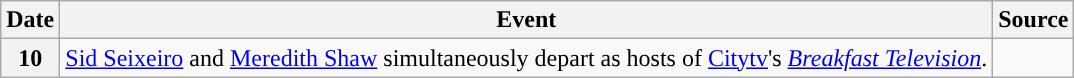<table class="wikitable">
<tr>
<th>Date</th>
<th>Event</th>
<th>Source</th>
</tr>
<tr>
<th>10</th>
<td><a href='#'>Sid Seixeiro</a> and <a href='#'>Meredith Shaw</a> simultaneously depart as hosts of <a href='#'>Citytv</a>'s <em><a href='#'>Breakfast Television</a></em>.</td>
<td></td>
</tr>
</table>
